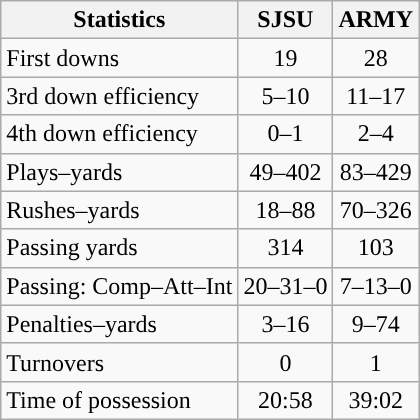<table class="wikitable">
<tr>
<th>Statistics</th>
<th>SJSU</th>
<th>ARMY</th>
</tr>
<tr>
<td>First downs</td>
<td align=center>19</td>
<td align=center>28</td>
</tr>
<tr>
<td>3rd down efficiency</td>
<td align=center>5–10</td>
<td align=center>11–17</td>
</tr>
<tr>
<td>4th down efficiency</td>
<td align=center>0–1</td>
<td align=center>2–4</td>
</tr>
<tr>
<td>Plays–yards</td>
<td align=center>49–402</td>
<td align=center>83–429</td>
</tr>
<tr>
<td>Rushes–yards</td>
<td align=center>18–88</td>
<td align=center>70–326</td>
</tr>
<tr>
<td>Passing yards</td>
<td align=center>314</td>
<td align=center>103</td>
</tr>
<tr>
<td>Passing: Comp–Att–Int</td>
<td align=center>20–31–0</td>
<td align=center>7–13–0</td>
</tr>
<tr>
<td>Penalties–yards</td>
<td align=center>3–16</td>
<td align=center>9–74</td>
</tr>
<tr>
<td>Turnovers</td>
<td align=center>0</td>
<td align=center>1</td>
</tr>
<tr>
<td>Time of possession</td>
<td align=center>20:58</td>
<td align=center>39:02</td>
</tr>
</table>
